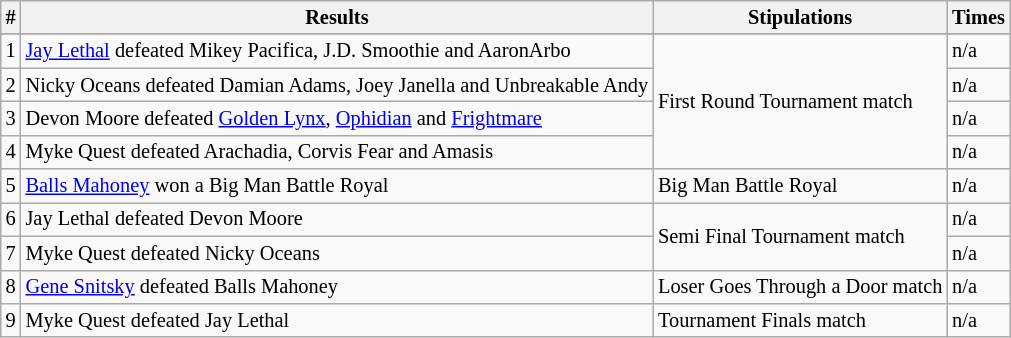<table style="font-size: 85%; text-align: left;" class="wikitable sortable">
<tr>
<th><strong>#</strong></th>
<th><strong>Results</strong></th>
<th><strong>Stipulations</strong></th>
<th><strong>Times</strong></th>
</tr>
<tr>
</tr>
<tr>
<td>1</td>
<td><a href='#'>Jay Lethal</a> defeated Mikey Pacifica, J.D. Smoothie and AaronArbo</td>
<td rowspan="4">First Round Tournament match</td>
<td>n/a</td>
</tr>
<tr>
<td>2</td>
<td>Nicky Oceans defeated Damian Adams, Joey Janella and Unbreakable Andy</td>
<td>n/a</td>
</tr>
<tr>
<td>3</td>
<td>Devon Moore defeated <a href='#'>Golden Lynx</a>, <a href='#'>Ophidian</a> and <a href='#'>Frightmare</a></td>
<td>n/a</td>
</tr>
<tr>
<td>4</td>
<td>Myke Quest defeated Arachadia, Corvis Fear and Amasis</td>
<td>n/a</td>
</tr>
<tr>
<td>5</td>
<td><a href='#'>Balls Mahoney</a> won a Big Man Battle Royal</td>
<td>Big Man Battle Royal</td>
<td>n/a</td>
</tr>
<tr>
<td>6</td>
<td>Jay Lethal defeated Devon Moore</td>
<td rowspan="2">Semi Final Tournament match</td>
<td>n/a</td>
</tr>
<tr>
<td>7</td>
<td>Myke Quest defeated Nicky Oceans</td>
<td>n/a</td>
</tr>
<tr>
<td>8</td>
<td><a href='#'>Gene Snitsky</a> defeated Balls Mahoney</td>
<td>Loser Goes Through a Door match</td>
<td>n/a</td>
</tr>
<tr>
<td>9</td>
<td>Myke Quest defeated Jay Lethal</td>
<td>Tournament Finals match</td>
<td>n/a</td>
</tr>
</table>
